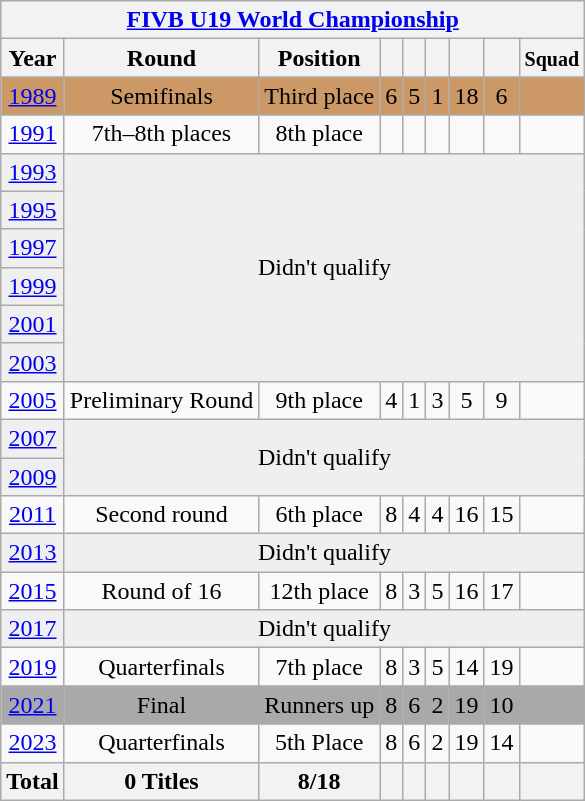<table class="wikitable" style="text-align: center;">
<tr>
<th colspan=9><a href='#'>FIVB U19 World Championship</a></th>
</tr>
<tr>
<th>Year</th>
<th>Round</th>
<th>Position</th>
<th></th>
<th></th>
<th></th>
<th></th>
<th></th>
<th><small>Squad</small></th>
</tr>
<tr bgcolor=cc9966>
<td> <a href='#'>1989</a></td>
<td>Semifinals</td>
<td>Third place</td>
<td>6</td>
<td>5</td>
<td>1</td>
<td>18</td>
<td>6</td>
<td></td>
</tr>
<tr>
<td> <a href='#'>1991</a></td>
<td>7th–8th places</td>
<td>8th place</td>
<td></td>
<td></td>
<td></td>
<td></td>
<td></td>
<td></td>
</tr>
<tr bgcolor="efefef">
<td> <a href='#'>1993</a></td>
<td colspan=9 rowspan=6>Didn't qualify</td>
</tr>
<tr bgcolor="efefef">
<td> <a href='#'>1995</a></td>
</tr>
<tr bgcolor="efefef">
<td> <a href='#'>1997</a></td>
</tr>
<tr bgcolor="efefef">
<td> <a href='#'>1999</a></td>
</tr>
<tr bgcolor="efefef">
<td> <a href='#'>2001</a></td>
</tr>
<tr bgcolor="efefef">
<td> <a href='#'>2003</a></td>
</tr>
<tr>
<td> <a href='#'>2005</a></td>
<td>Preliminary Round</td>
<td>9th place</td>
<td>4</td>
<td>1</td>
<td>3</td>
<td>5</td>
<td>9</td>
<td></td>
</tr>
<tr bgcolor="efefef">
<td> <a href='#'>2007</a></td>
<td colspan=9 rowspan=2>Didn't qualify</td>
</tr>
<tr bgcolor="efefef">
<td> <a href='#'>2009</a></td>
</tr>
<tr>
<td> <a href='#'>2011</a></td>
<td>Second round</td>
<td>6th place</td>
<td>8</td>
<td>4</td>
<td>4</td>
<td>16</td>
<td>15</td>
<td></td>
</tr>
<tr bgcolor="efefef">
<td> <a href='#'>2013</a></td>
<td colspan=9>Didn't qualify</td>
</tr>
<tr>
<td> <a href='#'>2015</a></td>
<td>Round of 16</td>
<td>12th place</td>
<td>8</td>
<td>3</td>
<td>5</td>
<td>16</td>
<td>17</td>
<td></td>
</tr>
<tr bgcolor="efefef">
<td> <a href='#'>2017</a></td>
<td colspan=9>Didn't qualify</td>
</tr>
<tr>
<td> <a href='#'>2019</a></td>
<td>Quarterfinals</td>
<td>7th place</td>
<td>8</td>
<td>3</td>
<td>5</td>
<td>14</td>
<td>19</td>
<td></td>
</tr>
<tr bgcolor=darkgray>
<td> <a href='#'>2021</a></td>
<td>Final</td>
<td>Runners up</td>
<td>8</td>
<td>6</td>
<td>2</td>
<td>19</td>
<td>10</td>
<td></td>
</tr>
<tr>
<td> <a href='#'>2023</a></td>
<td>Quarterfinals</td>
<td>5th Place</td>
<td>8</td>
<td>6</td>
<td>2</td>
<td>19</td>
<td>14</td>
<td></td>
</tr>
<tr>
<th>Total</th>
<th>0 Titles</th>
<th>8/18</th>
<th></th>
<th></th>
<th></th>
<th></th>
<th></th>
<th></th>
</tr>
</table>
